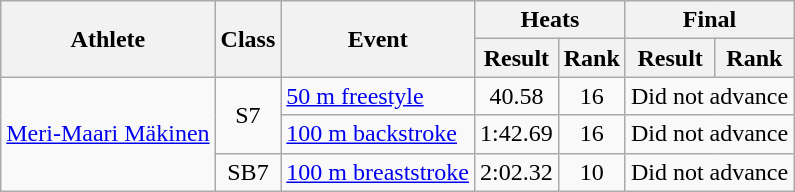<table class=wikitable>
<tr>
<th rowspan="2">Athlete</th>
<th rowspan="2">Class</th>
<th rowspan="2">Event</th>
<th colspan="2">Heats</th>
<th colspan="2">Final</th>
</tr>
<tr>
<th>Result</th>
<th>Rank</th>
<th>Result</th>
<th>Rank</th>
</tr>
<tr>
<td rowspan="3"><a href='#'>Meri-Maari Mäkinen</a></td>
<td rowspan="2" style="text-align:center;">S7</td>
<td><a href='#'>50 m freestyle</a></td>
<td style="text-align:center;">40.58</td>
<td style="text-align:center;">16</td>
<td style="text-align:center;" colspan="2">Did not advance</td>
</tr>
<tr>
<td><a href='#'>100 m backstroke</a></td>
<td style="text-align:center;">1:42.69</td>
<td style="text-align:center;">16</td>
<td style="text-align:center;" colspan="2">Did not advance</td>
</tr>
<tr>
<td style="text-align:center;">SB7</td>
<td><a href='#'>100 m breaststroke</a></td>
<td style="text-align:center;">2:02.32</td>
<td style="text-align:center;">10</td>
<td style="text-align:center;" colspan="2">Did not advance</td>
</tr>
</table>
